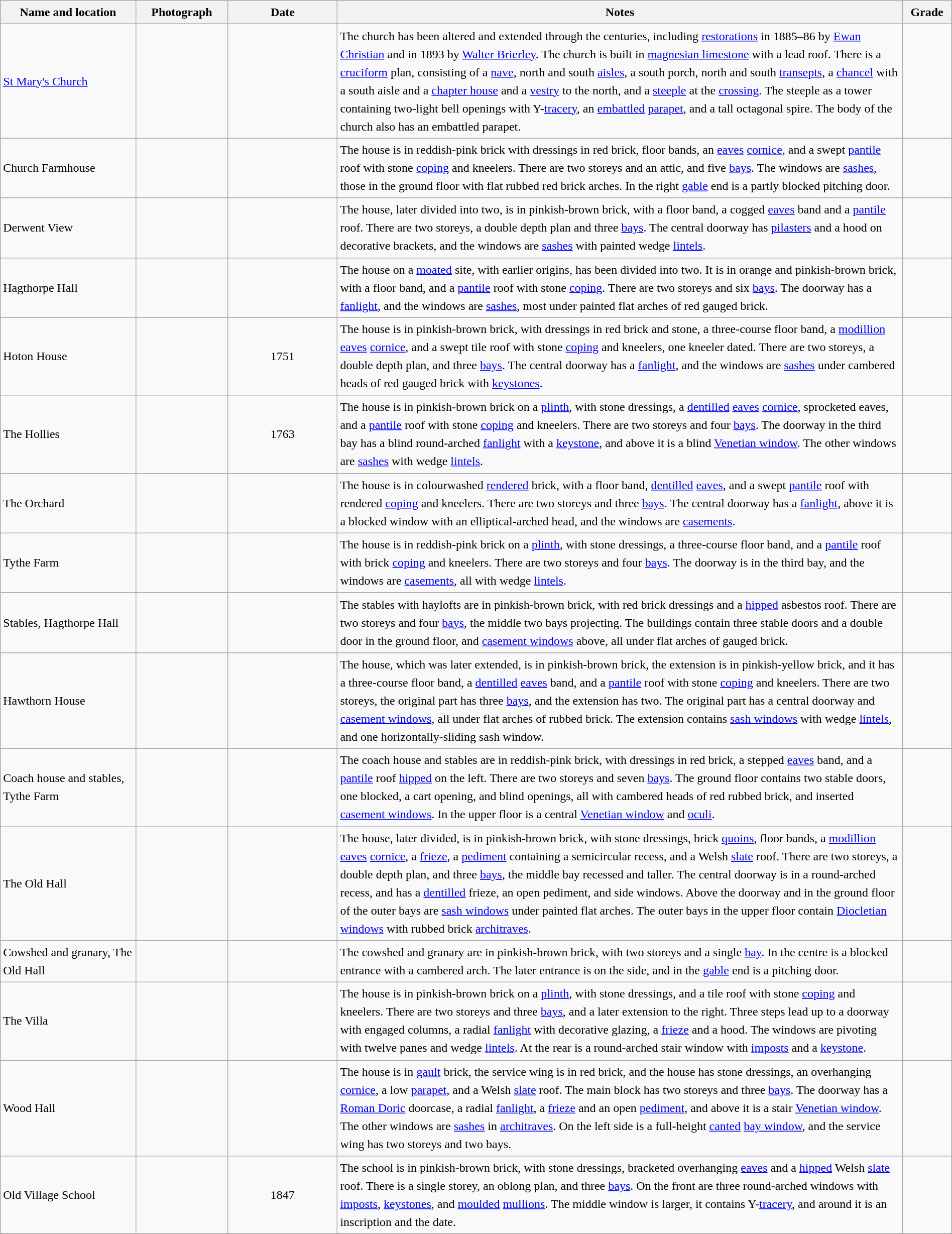<table class="wikitable sortable plainrowheaders" style="width:100%; border:0px; text-align:left; line-height:150%">
<tr>
<th scope="col"  style="width:150px">Name and location</th>
<th scope="col"  style="width:100px" class="unsortable">Photograph</th>
<th scope="col"  style="width:120px">Date</th>
<th scope="col"  style="width:650px" class="unsortable">Notes</th>
<th scope="col"  style="width:50px">Grade</th>
</tr>
<tr>
<td><a href='#'>St Mary's Church</a><br><small></small></td>
<td></td>
<td align="center"></td>
<td>The church has been altered and extended through the centuries, including <a href='#'>restorations</a> in 1885–86 by <a href='#'>Ewan Christian</a> and in 1893 by <a href='#'>Walter Brierley</a>. The church is built in <a href='#'>magnesian limestone</a> with a lead roof.  There is a <a href='#'>cruciform</a> plan, consisting of a <a href='#'>nave</a>, north and south <a href='#'>aisles</a>, a south porch, north and south <a href='#'>transepts</a>, a <a href='#'>chancel</a> with a south aisle and a <a href='#'>chapter house</a> and a <a href='#'>vestry</a> to the north, and a <a href='#'>steeple</a> at the <a href='#'>crossing</a>. The steeple as a tower containing two-light bell openings with Y-<a href='#'>tracery</a>, an <a href='#'>embattled</a> <a href='#'>parapet</a>, and a tall octagonal spire. The body of the church also has an embattled parapet.</td>
<td align="center" ></td>
</tr>
<tr>
<td>Church Farmhouse<br><small></small></td>
<td></td>
<td align="center"></td>
<td>The house is in reddish-pink brick with dressings in red brick, floor bands, an <a href='#'>eaves</a> <a href='#'>cornice</a>, and a swept <a href='#'>pantile</a> roof with stone <a href='#'>coping</a> and kneelers.  There are two storeys and an attic, and five <a href='#'>bays</a>. The windows are <a href='#'>sashes</a>, those in the ground floor with flat rubbed red brick arches. In the right <a href='#'>gable</a> end is a partly blocked pitching door.</td>
<td align="center" ></td>
</tr>
<tr>
<td>Derwent View<br><small></small></td>
<td></td>
<td align="center"></td>
<td>The house, later divided into two, is in pinkish-brown brick, with a floor band, a cogged <a href='#'>eaves</a> band and a <a href='#'>pantile</a> roof. There are two storeys, a double depth plan and three <a href='#'>bays</a>. The central doorway has <a href='#'>pilasters</a> and a hood on decorative brackets, and the windows are <a href='#'>sashes</a> with painted wedge <a href='#'>lintels</a>.</td>
<td align="center" ></td>
</tr>
<tr>
<td>Hagthorpe Hall<br><small></small></td>
<td></td>
<td align="center"></td>
<td>The house on a <a href='#'>moated</a> site, with earlier origins, has been divided into two.  It is in orange and pinkish-brown brick, with a floor band, and a <a href='#'>pantile</a> roof with stone <a href='#'>coping</a>. There are two storeys and six <a href='#'>bays</a>. The doorway has a <a href='#'>fanlight</a>, and the windows are <a href='#'>sashes</a>, most under painted flat arches of red gauged brick.</td>
<td align="center" ></td>
</tr>
<tr>
<td>Hoton House<br><small></small></td>
<td></td>
<td align="center">1751</td>
<td>The house is in pinkish-brown brick, with dressings in red brick and stone, a three-course floor band, a <a href='#'>modillion</a> <a href='#'>eaves</a> <a href='#'>cornice</a>, and a swept tile roof with stone <a href='#'>coping</a> and kneelers, one kneeler dated. There are two storeys, a double depth plan, and three <a href='#'>bays</a>. The central doorway has a <a href='#'>fanlight</a>, and the windows are <a href='#'>sashes</a> under cambered heads of red gauged brick with <a href='#'>keystones</a>.</td>
<td align="center" ></td>
</tr>
<tr>
<td>The Hollies<br><small></small></td>
<td></td>
<td align="center">1763</td>
<td>The house is in pinkish-brown brick on a <a href='#'>plinth</a>, with stone dressings, a <a href='#'>dentilled</a> <a href='#'>eaves</a> <a href='#'>cornice</a>, sprocketed eaves, and a <a href='#'>pantile</a> roof with stone <a href='#'>coping</a> and kneelers. There are two storeys and four <a href='#'>bays</a>. The doorway in the third bay has a blind round-arched <a href='#'>fanlight</a> with a <a href='#'>keystone</a>, and above it is a blind <a href='#'>Venetian window</a>. The other windows are <a href='#'>sashes</a> with wedge <a href='#'>lintels</a>.</td>
<td align="center" ></td>
</tr>
<tr>
<td>The Orchard<br><small></small></td>
<td></td>
<td align="center"></td>
<td>The house is in colourwashed <a href='#'>rendered</a> brick, with a floor band, <a href='#'>dentilled</a> <a href='#'>eaves</a>, and a swept <a href='#'>pantile</a> roof with rendered <a href='#'>coping</a> and kneelers. There are two storeys and three <a href='#'>bays</a>.  The central doorway has a <a href='#'>fanlight</a>, above it is a blocked window with an elliptical-arched head, and the windows are <a href='#'>casements</a>.</td>
<td align="center" ></td>
</tr>
<tr>
<td>Tythe Farm<br><small></small></td>
<td></td>
<td align="center"></td>
<td>The house is in reddish-pink brick on a <a href='#'>plinth</a>, with stone dressings, a three-course floor band, and a <a href='#'>pantile</a> roof with brick <a href='#'>coping</a> and kneelers. There are two storeys and four <a href='#'>bays</a>. The doorway is in the third bay, and the windows are <a href='#'>casements</a>, all with wedge <a href='#'>lintels</a>.</td>
<td align="center" ></td>
</tr>
<tr>
<td>Stables, Hagthorpe Hall<br><small></small></td>
<td></td>
<td align="center"></td>
<td>The stables with haylofts are in pinkish-brown brick, with red brick dressings and a <a href='#'>hipped</a> asbestos roof. There are two storeys and four <a href='#'>bays</a>, the middle two bays projecting. The buildings contain three stable doors and a double door in the ground floor, and <a href='#'>casement windows</a> above, all under flat arches of gauged brick.</td>
<td align="center" ></td>
</tr>
<tr>
<td>Hawthorn House<br><small></small></td>
<td></td>
<td align="center"></td>
<td>The house, which was later extended, is in pinkish-brown brick, the extension is in pinkish-yellow brick, and it has a three-course floor band, a <a href='#'>dentilled</a> <a href='#'>eaves</a> band, and a <a href='#'>pantile</a> roof with stone <a href='#'>coping</a> and kneelers. There are two storeys, the original part has three <a href='#'>bays</a>, and the extension has two. The original part has a central doorway and <a href='#'>casement windows</a>, all under flat arches of rubbed brick. The extension contains <a href='#'>sash windows</a> with wedge <a href='#'>lintels</a>, and one horizontally-sliding sash window.</td>
<td align="center" ></td>
</tr>
<tr>
<td>Coach house and stables,<br>Tythe Farm<br><small></small></td>
<td></td>
<td align="center"></td>
<td>The coach house and stables are in reddish-pink brick, with dressings in red brick, a stepped <a href='#'>eaves</a> band, and a <a href='#'>pantile</a> roof <a href='#'>hipped</a> on the left. There are two storeys and seven <a href='#'>bays</a>. The ground floor contains two stable doors, one blocked, a cart opening,  and blind openings, all with cambered heads of red rubbed brick, and inserted <a href='#'>casement windows</a>. In the upper floor is a central <a href='#'>Venetian window</a> and <a href='#'>oculi</a>.</td>
<td align="center" ></td>
</tr>
<tr>
<td>The Old Hall<br><small></small></td>
<td></td>
<td align="center"></td>
<td>The house, later divided, is in pinkish-brown brick, with stone dressings, brick <a href='#'>quoins</a>, floor bands, a <a href='#'>modillion</a> <a href='#'>eaves</a> <a href='#'>cornice</a>, a <a href='#'>frieze</a>, a <a href='#'>pediment</a> containing a semicircular recess, and a Welsh <a href='#'>slate</a> roof. There are two storeys, a double depth plan, and three <a href='#'>bays</a>, the middle bay recessed and taller.  The central doorway is in a round-arched recess, and has a <a href='#'>dentilled</a> frieze, an open pediment, and side windows. Above the doorway and in the ground floor of the outer bays are <a href='#'>sash windows</a> under painted flat arches. The outer bays in the upper floor contain <a href='#'>Diocletian windows</a> with rubbed brick <a href='#'>architraves</a>.</td>
<td align="center" ></td>
</tr>
<tr>
<td>Cowshed and granary, The Old Hall<br><small></small></td>
<td></td>
<td align="center"></td>
<td>The cowshed and granary are in pinkish-brown brick, with two storeys and a single <a href='#'>bay</a>. In the centre is a blocked entrance with a cambered arch. The later entrance is on the side, and in the <a href='#'>gable</a> end is a pitching door.</td>
<td align="center" ></td>
</tr>
<tr>
<td>The Villa<br><small></small></td>
<td></td>
<td align="center"></td>
<td>The house is in pinkish-brown brick on a <a href='#'>plinth</a>, with stone dressings, and a tile roof with stone <a href='#'>coping</a> and kneelers. There are two storeys and three <a href='#'>bays</a>, and a later extension to the right. Three steps lead up to a doorway with engaged columns, a radial <a href='#'>fanlight</a> with decorative glazing, a <a href='#'>frieze</a> and a hood. The windows are pivoting with twelve panes and wedge <a href='#'>lintels</a>. At the rear is a round-arched stair window with <a href='#'>imposts</a> and a <a href='#'>keystone</a>.</td>
<td align="center" ></td>
</tr>
<tr>
<td>Wood Hall<br><small></small></td>
<td></td>
<td align="center"></td>
<td>The house is in <a href='#'>gault</a> brick, the service wing is in red brick, and the house has stone dressings, an overhanging <a href='#'>cornice</a>, a low <a href='#'>parapet</a>, and a Welsh <a href='#'>slate</a> roof. The main block has two storeys and three <a href='#'>bays</a>. The doorway has a <a href='#'>Roman Doric</a> doorcase, a radial <a href='#'>fanlight</a>, a <a href='#'>frieze</a> and an open <a href='#'>pediment</a>, and above it is a stair <a href='#'>Venetian window</a>. The other windows are <a href='#'>sashes</a> in <a href='#'>architraves</a>. On the left side is a full-height <a href='#'>canted</a> <a href='#'>bay window</a>, and the service wing has two storeys and two bays.</td>
<td align="center" ></td>
</tr>
<tr>
<td>Old Village School<br><small></small></td>
<td></td>
<td align="center">1847</td>
<td>The school is in pinkish-brown brick, with stone dressings, bracketed overhanging <a href='#'>eaves</a> and a <a href='#'>hipped</a> Welsh <a href='#'>slate</a> roof. There is a single storey, an oblong plan, and three <a href='#'>bays</a>. On the front are three round-arched windows with <a href='#'>imposts</a>, <a href='#'>keystones</a>, and <a href='#'>moulded</a> <a href='#'>mullions</a>.  The middle window is larger, it contains Y-<a href='#'>tracery</a>, and around it is an inscription and the date.</td>
<td align="center" ></td>
</tr>
<tr>
</tr>
</table>
